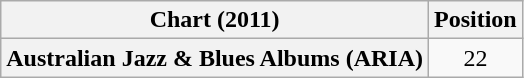<table class="wikitable plainrowheaders" style="text-align:center">
<tr>
<th scope="col">Chart (2011)</th>
<th scope="col">Position</th>
</tr>
<tr>
<th scope="row">Australian Jazz & Blues Albums (ARIA)</th>
<td>22</td>
</tr>
</table>
